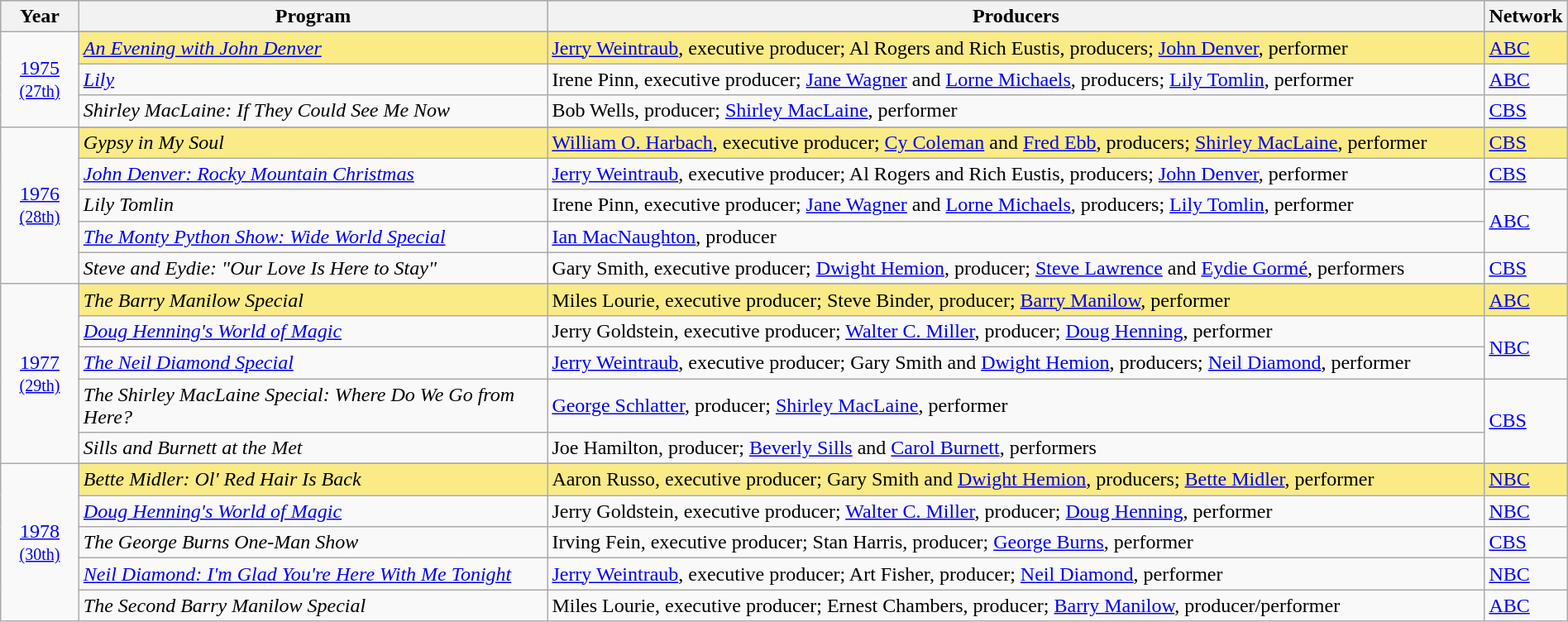<table class="wikitable" style="width:100%">
<tr bgcolor="#bebebe">
<th width="5%">Year</th>
<th width="30%">Program</th>
<th width="60%">Producers</th>
<th width="5%">Network</th>
</tr>
<tr>
<td rowspan=4" style="text-align:center"><a href='#'>1975</a><br><small><a href='#'>(27th)</a></small><br></td>
</tr>
<tr style="background:#FAEB86">
<td><em><a href='#'>An Evening with John Denver</a></em></td>
<td><a href='#'>Jerry Weintraub</a>, executive producer; Al Rogers and Rich Eustis, producers; <a href='#'>John Denver</a>, performer</td>
<td><a href='#'>ABC</a></td>
</tr>
<tr>
<td><em><a href='#'>Lily</a></em></td>
<td>Irene Pinn, executive producer; <a href='#'>Jane Wagner</a> and <a href='#'>Lorne Michaels</a>, producers; <a href='#'>Lily Tomlin</a>, performer</td>
<td><a href='#'>ABC</a></td>
</tr>
<tr>
<td><em>Shirley MacLaine: If They Could See Me Now</em></td>
<td>Bob Wells, producer; <a href='#'>Shirley MacLaine</a>, performer</td>
<td><a href='#'>CBS</a></td>
</tr>
<tr>
<td rowspan=6" style="text-align:center"><a href='#'>1976</a><br><small><a href='#'>(28th)</a></small><br></td>
</tr>
<tr style="background:#FAEB86">
<td><em>Gypsy in My Soul</em></td>
<td><a href='#'>William O. Harbach</a>, executive producer; <a href='#'>Cy Coleman</a> and <a href='#'>Fred Ebb</a>, producers; <a href='#'>Shirley MacLaine</a>, performer</td>
<td><a href='#'>CBS</a></td>
</tr>
<tr>
<td><em><a href='#'>John Denver: Rocky Mountain Christmas</a></em></td>
<td><a href='#'>Jerry Weintraub</a>, executive producer; Al Rogers and Rich Eustis, producers; <a href='#'>John Denver</a>, performer</td>
<td><a href='#'>CBS</a></td>
</tr>
<tr>
<td><em>Lily Tomlin</em></td>
<td>Irene Pinn, executive producer; <a href='#'>Jane Wagner</a> and <a href='#'>Lorne Michaels</a>, producers; <a href='#'>Lily Tomlin</a>, performer</td>
<td rowspan=2><a href='#'>ABC</a></td>
</tr>
<tr>
<td><em><a href='#'>The Monty Python Show: Wide World Special</a></em></td>
<td><a href='#'>Ian MacNaughton</a>, producer</td>
</tr>
<tr>
<td><em>Steve and Eydie: "Our Love Is Here to Stay"</em></td>
<td>Gary Smith, executive producer; <a href='#'>Dwight Hemion</a>, producer; <a href='#'>Steve Lawrence</a> and <a href='#'>Eydie Gormé</a>, performers</td>
<td><a href='#'>CBS</a></td>
</tr>
<tr>
<td rowspan=6" style="text-align:center"><a href='#'>1977</a><br><small><a href='#'>(29th)</a></small><br></td>
</tr>
<tr style="background:#FAEB86">
<td><em>The Barry Manilow Special</em></td>
<td>Miles Lourie, executive producer; Steve Binder, producer; <a href='#'>Barry Manilow</a>, performer</td>
<td><a href='#'>ABC</a></td>
</tr>
<tr>
<td><em><a href='#'>Doug Henning's World of Magic</a></em></td>
<td>Jerry Goldstein, executive producer; <a href='#'>Walter C. Miller</a>, producer; <a href='#'>Doug Henning</a>, performer</td>
<td rowspan=2><a href='#'>NBC</a></td>
</tr>
<tr>
<td><em><a href='#'>The Neil Diamond Special</a></em></td>
<td><a href='#'>Jerry Weintraub</a>, executive producer; Gary Smith and <a href='#'>Dwight Hemion</a>, producers; <a href='#'>Neil Diamond</a>, performer</td>
</tr>
<tr>
<td><em>The Shirley MacLaine Special: Where Do We Go from Here?</em></td>
<td><a href='#'>George Schlatter</a>, producer; <a href='#'>Shirley MacLaine</a>, performer</td>
<td rowspan=2><a href='#'>CBS</a></td>
</tr>
<tr>
<td><em>Sills and Burnett at the Met</em></td>
<td>Joe Hamilton, producer; <a href='#'>Beverly Sills</a> and <a href='#'>Carol Burnett</a>, performers</td>
</tr>
<tr>
<td rowspan=6" style="text-align:center"><a href='#'>1978</a><br><small><a href='#'>(30th)</a></small><br></td>
</tr>
<tr style="background:#FAEB86">
<td><em>Bette Midler: Ol' Red Hair Is Back</em></td>
<td>Aaron Russo, executive producer; Gary Smith and <a href='#'>Dwight Hemion</a>, producers; <a href='#'>Bette Midler</a>, performer</td>
<td><a href='#'>NBC</a></td>
</tr>
<tr>
<td><em><a href='#'>Doug Henning's World of Magic</a></em></td>
<td>Jerry Goldstein, executive producer; <a href='#'>Walter C. Miller</a>, producer; <a href='#'>Doug Henning</a>, performer</td>
<td><a href='#'>NBC</a></td>
</tr>
<tr>
<td><em>The George Burns One-Man Show</em></td>
<td>Irving Fein, executive producer; Stan Harris, producer; <a href='#'>George Burns</a>, performer</td>
<td><a href='#'>CBS</a></td>
</tr>
<tr>
<td><em><a href='#'>Neil Diamond: I'm Glad You're Here With Me Tonight</a></em></td>
<td><a href='#'>Jerry Weintraub</a>, executive producer; Art Fisher, producer; <a href='#'>Neil Diamond</a>, performer</td>
<td><a href='#'>NBC</a></td>
</tr>
<tr>
<td><em>The Second Barry Manilow Special</em></td>
<td>Miles Lourie, executive producer; Ernest Chambers, producer; <a href='#'>Barry Manilow</a>, producer/performer</td>
<td><a href='#'>ABC</a></td>
</tr>
</table>
